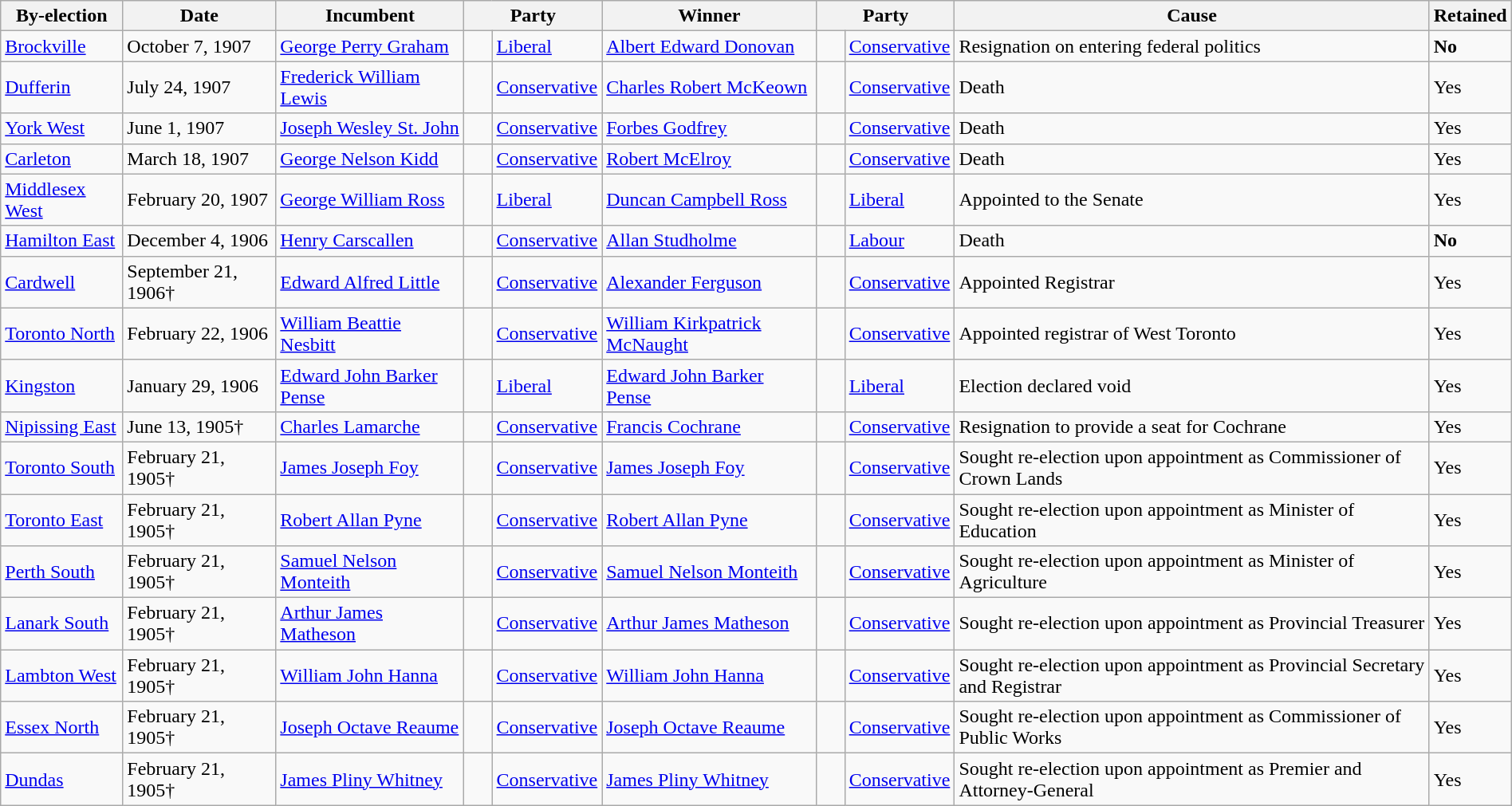<table class=wikitable style="width:100%">
<tr>
<th>By-election</th>
<th>Date</th>
<th>Incumbent</th>
<th colspan=2>Party</th>
<th>Winner</th>
<th colspan=2>Party</th>
<th>Cause</th>
<th>Retained</th>
</tr>
<tr>
<td><a href='#'>Brockville</a></td>
<td>October 7, 1907</td>
<td><a href='#'>George Perry Graham</a></td>
<td>    </td>
<td><a href='#'>Liberal</a></td>
<td><a href='#'>Albert Edward Donovan</a></td>
<td>   </td>
<td><a href='#'>Conservative</a></td>
<td>Resignation on entering federal politics</td>
<td><strong>No</strong></td>
</tr>
<tr>
<td><a href='#'>Dufferin</a></td>
<td>July 24, 1907</td>
<td><a href='#'>Frederick William Lewis</a></td>
<td>   </td>
<td><a href='#'>Conservative</a></td>
<td><a href='#'>Charles Robert McKeown</a></td>
<td>   </td>
<td><a href='#'>Conservative</a></td>
<td>Death</td>
<td>Yes</td>
</tr>
<tr>
<td><a href='#'>York West</a></td>
<td>June 1, 1907</td>
<td><a href='#'>Joseph Wesley St. John</a></td>
<td>   </td>
<td><a href='#'>Conservative</a></td>
<td><a href='#'>Forbes Godfrey</a></td>
<td>   </td>
<td><a href='#'>Conservative</a></td>
<td>Death</td>
<td>Yes</td>
</tr>
<tr>
<td><a href='#'>Carleton</a></td>
<td>March 18, 1907</td>
<td><a href='#'>George Nelson Kidd</a></td>
<td>   </td>
<td><a href='#'>Conservative</a></td>
<td><a href='#'>Robert McElroy</a></td>
<td>   </td>
<td><a href='#'>Conservative</a></td>
<td>Death</td>
<td>Yes</td>
</tr>
<tr>
<td><a href='#'>Middlesex West</a></td>
<td>February 20, 1907</td>
<td><a href='#'>George William Ross</a></td>
<td>    </td>
<td><a href='#'>Liberal</a></td>
<td><a href='#'>Duncan Campbell Ross</a></td>
<td>    </td>
<td><a href='#'>Liberal</a></td>
<td>Appointed to the Senate</td>
<td>Yes</td>
</tr>
<tr>
<td><a href='#'>Hamilton East</a></td>
<td>December 4, 1906</td>
<td><a href='#'>Henry Carscallen</a></td>
<td>   </td>
<td><a href='#'>Conservative</a></td>
<td><a href='#'>Allan Studholme</a></td>
<td>   </td>
<td><a href='#'>Labour</a></td>
<td>Death</td>
<td><strong>No</strong></td>
</tr>
<tr>
<td><a href='#'>Cardwell</a></td>
<td>September 21, 1906†</td>
<td><a href='#'>Edward Alfred Little</a></td>
<td>   </td>
<td><a href='#'>Conservative</a></td>
<td><a href='#'>Alexander Ferguson</a></td>
<td>   </td>
<td><a href='#'>Conservative</a></td>
<td>Appointed Registrar</td>
<td>Yes</td>
</tr>
<tr>
<td><a href='#'>Toronto North</a></td>
<td>February 22, 1906</td>
<td><a href='#'>William Beattie Nesbitt</a></td>
<td>   </td>
<td><a href='#'>Conservative</a></td>
<td><a href='#'>William Kirkpatrick McNaught</a></td>
<td>   </td>
<td><a href='#'>Conservative</a></td>
<td>Appointed registrar of West Toronto</td>
<td>Yes</td>
</tr>
<tr>
<td><a href='#'>Kingston</a></td>
<td>January 29, 1906</td>
<td><a href='#'>Edward John Barker Pense</a></td>
<td>    </td>
<td><a href='#'>Liberal</a></td>
<td><a href='#'>Edward John Barker Pense</a></td>
<td>    </td>
<td><a href='#'>Liberal</a></td>
<td>Election declared void</td>
<td>Yes</td>
</tr>
<tr>
<td><a href='#'>Nipissing East</a></td>
<td>June 13, 1905†</td>
<td><a href='#'>Charles Lamarche</a></td>
<td>   </td>
<td><a href='#'>Conservative</a></td>
<td><a href='#'>Francis Cochrane</a></td>
<td>   </td>
<td><a href='#'>Conservative</a></td>
<td>Resignation to provide a seat for Cochrane</td>
<td>Yes</td>
</tr>
<tr>
<td><a href='#'>Toronto South</a></td>
<td>February 21, 1905†</td>
<td><a href='#'>James Joseph Foy</a></td>
<td>   </td>
<td><a href='#'>Conservative</a></td>
<td><a href='#'>James Joseph Foy</a></td>
<td>   </td>
<td><a href='#'>Conservative</a></td>
<td>Sought re-election upon appointment as Commissioner of Crown Lands</td>
<td>Yes</td>
</tr>
<tr>
<td><a href='#'>Toronto East</a></td>
<td>February 21, 1905†</td>
<td><a href='#'>Robert Allan Pyne</a></td>
<td>   </td>
<td><a href='#'>Conservative</a></td>
<td><a href='#'>Robert Allan Pyne</a></td>
<td>   </td>
<td><a href='#'>Conservative</a></td>
<td>Sought re-election upon appointment as Minister of Education</td>
<td>Yes</td>
</tr>
<tr>
<td><a href='#'>Perth South</a></td>
<td>February 21, 1905†</td>
<td><a href='#'>Samuel Nelson Monteith</a></td>
<td>   </td>
<td><a href='#'>Conservative</a></td>
<td><a href='#'>Samuel Nelson Monteith</a></td>
<td>   </td>
<td><a href='#'>Conservative</a></td>
<td>Sought re-election upon appointment as Minister of Agriculture</td>
<td>Yes</td>
</tr>
<tr>
<td><a href='#'>Lanark South</a></td>
<td>February 21, 1905†</td>
<td><a href='#'>Arthur James Matheson</a></td>
<td>   </td>
<td><a href='#'>Conservative</a></td>
<td><a href='#'>Arthur James Matheson</a></td>
<td>   </td>
<td><a href='#'>Conservative</a></td>
<td>Sought re-election upon appointment as Provincial Treasurer</td>
<td>Yes</td>
</tr>
<tr>
<td><a href='#'>Lambton West</a></td>
<td>February 21, 1905†</td>
<td><a href='#'>William John Hanna</a></td>
<td>   </td>
<td><a href='#'>Conservative</a></td>
<td><a href='#'>William John Hanna</a></td>
<td>   </td>
<td><a href='#'>Conservative</a></td>
<td>Sought re-election upon appointment as Provincial Secretary and Registrar</td>
<td>Yes</td>
</tr>
<tr>
<td><a href='#'>Essex North</a></td>
<td>February 21, 1905†</td>
<td><a href='#'>Joseph Octave Reaume</a></td>
<td>   </td>
<td><a href='#'>Conservative</a></td>
<td><a href='#'>Joseph Octave Reaume</a></td>
<td>   </td>
<td><a href='#'>Conservative</a></td>
<td>Sought re-election upon appointment as Commissioner of Public Works</td>
<td>Yes</td>
</tr>
<tr>
<td><a href='#'>Dundas</a></td>
<td>February 21, 1905†</td>
<td><a href='#'>James Pliny Whitney</a></td>
<td>   </td>
<td><a href='#'>Conservative</a></td>
<td><a href='#'>James Pliny Whitney</a></td>
<td>   </td>
<td><a href='#'>Conservative</a></td>
<td>Sought re-election upon appointment as Premier and Attorney-General</td>
<td>Yes</td>
</tr>
</table>
